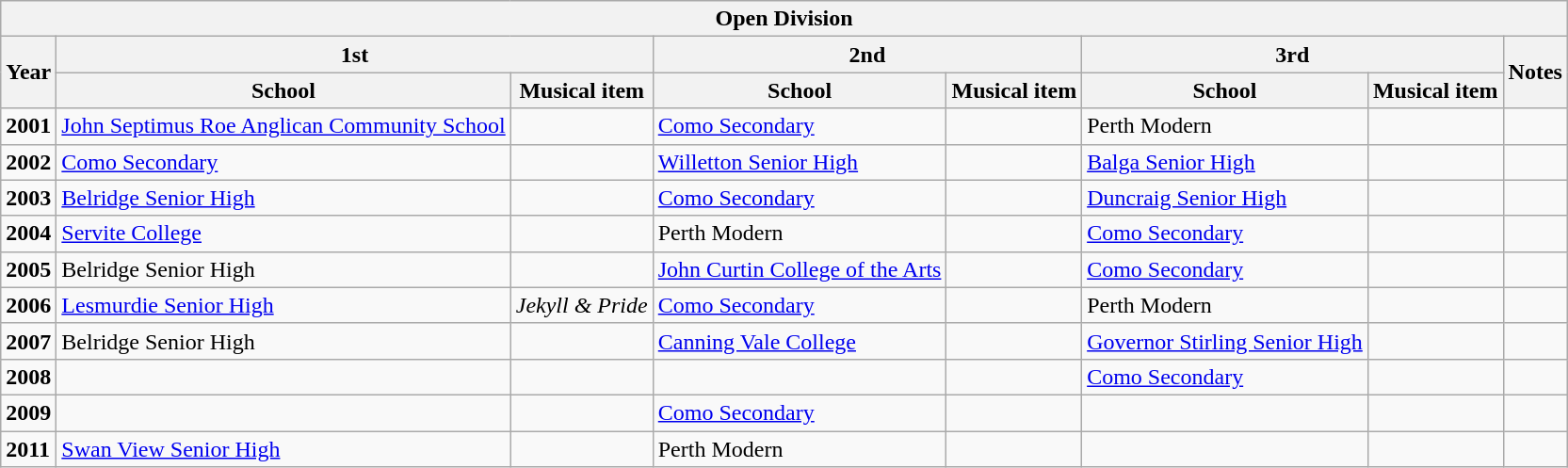<table class="wikitable sortable">
<tr>
<th colspan=8>Open Division</th>
</tr>
<tr>
<th rowspan=2>Year</th>
<th colspan=2>1st</th>
<th colspan=2>2nd</th>
<th colspan=2>3rd</th>
<th rowspan=2>Notes</th>
</tr>
<tr>
<th>School</th>
<th>Musical item</th>
<th>School</th>
<th>Musical item</th>
<th>School</th>
<th>Musical item</th>
</tr>
<tr>
<td><strong>2001</strong></td>
<td><a href='#'>John Septimus Roe Anglican Community School</a></td>
<td></td>
<td><a href='#'>Como Secondary</a></td>
<td></td>
<td>Perth Modern</td>
<td></td>
<td></td>
</tr>
<tr>
<td><strong>2002</strong></td>
<td><a href='#'>Como Secondary</a></td>
<td></td>
<td><a href='#'>Willetton Senior High</a></td>
<td></td>
<td><a href='#'>Balga Senior High</a></td>
<td></td>
<td></td>
</tr>
<tr>
<td><strong>2003</strong></td>
<td><a href='#'>Belridge Senior High</a></td>
<td></td>
<td><a href='#'>Como Secondary</a></td>
<td></td>
<td><a href='#'>Duncraig Senior High</a></td>
<td></td>
<td></td>
</tr>
<tr>
<td><strong>2004</strong></td>
<td><a href='#'>Servite College</a></td>
<td></td>
<td>Perth Modern</td>
<td></td>
<td><a href='#'>Como Secondary</a></td>
<td></td>
<td></td>
</tr>
<tr>
<td><strong>2005</strong></td>
<td>Belridge Senior High</td>
<td></td>
<td><a href='#'>John Curtin College of the Arts</a></td>
<td></td>
<td><a href='#'>Como Secondary</a></td>
<td></td>
<td></td>
</tr>
<tr>
<td><strong>2006</strong></td>
<td><a href='#'>Lesmurdie Senior High</a></td>
<td><em>Jekyll & Pride</em></td>
<td><a href='#'>Como Secondary</a></td>
<td></td>
<td>Perth Modern</td>
<td></td>
<td></td>
</tr>
<tr>
<td><strong>2007</strong></td>
<td>Belridge Senior High</td>
<td></td>
<td><a href='#'>Canning Vale College</a></td>
<td></td>
<td><a href='#'>Governor Stirling Senior High</a></td>
<td></td>
<td></td>
</tr>
<tr>
<td><strong>2008</strong></td>
<td></td>
<td></td>
<td></td>
<td></td>
<td><a href='#'>Como Secondary</a></td>
<td></td>
<td></td>
</tr>
<tr>
<td><strong>2009</strong></td>
<td></td>
<td></td>
<td><a href='#'>Como Secondary</a></td>
<td></td>
<td></td>
<td></td>
<td></td>
</tr>
<tr>
<td><strong>2011</strong></td>
<td><a href='#'>Swan View Senior High</a></td>
<td></td>
<td>Perth Modern</td>
<td></td>
<td></td>
<td></td>
<td></td>
</tr>
</table>
